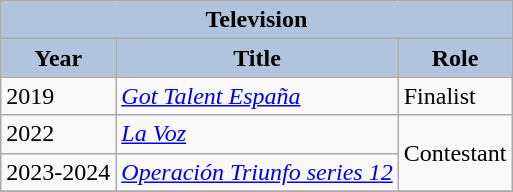<table class="wikitable">
<tr>
<th colspan="3" style="background: LightSteelBlue;">Television</th>
</tr>
<tr style="text-align:center;">
<th style="background:#B0C4DE;">Year</th>
<th style="background:#B0C4DE;">Title</th>
<th style="background:#B0C4DE;">Role</th>
</tr>
<tr>
<td>2019</td>
<td><em><a href='#'>Got Talent España</a></em></td>
<td>Finalist</td>
</tr>
<tr>
<td>2022</td>
<td><em><a href='#'>La Voz</a></em></td>
<td rowspan=2>Contestant</td>
</tr>
<tr>
<td>2023-2024</td>
<td><em><a href='#'>Operación Triunfo series 12</a></em></td>
</tr>
<tr>
</tr>
</table>
